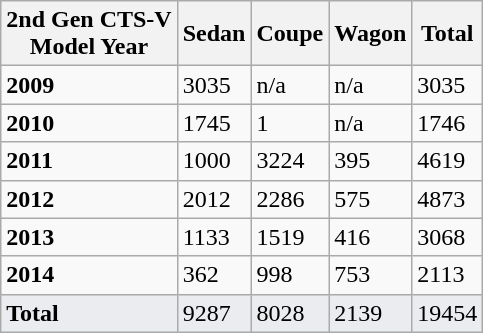<table class="wikitable">
<tr>
<th>2nd Gen CTS-V<br>Model Year</th>
<th>Sedan</th>
<th>Coupe</th>
<th>Wagon</th>
<th>Total</th>
</tr>
<tr>
<td><strong>2009</strong></td>
<td>3035</td>
<td>n/a</td>
<td>n/a</td>
<td>3035</td>
</tr>
<tr>
<td><strong>2010</strong></td>
<td>1745</td>
<td>1</td>
<td>n/a</td>
<td>1746</td>
</tr>
<tr>
<td><strong>2011</strong></td>
<td>1000</td>
<td>3224</td>
<td>395</td>
<td>4619</td>
</tr>
<tr>
<td><strong>2012</strong></td>
<td>2012</td>
<td>2286</td>
<td>575</td>
<td>4873</td>
</tr>
<tr>
<td><strong>2013</strong></td>
<td>1133</td>
<td>1519</td>
<td>416</td>
<td>3068</td>
</tr>
<tr>
<td><strong>2014</strong></td>
<td>362</td>
<td>998</td>
<td>753</td>
<td>2113</td>
</tr>
<tr style="background-color:#eaecf0">
<td><strong>Total</strong></td>
<td>9287</td>
<td>8028</td>
<td>2139</td>
<td>19454</td>
</tr>
</table>
